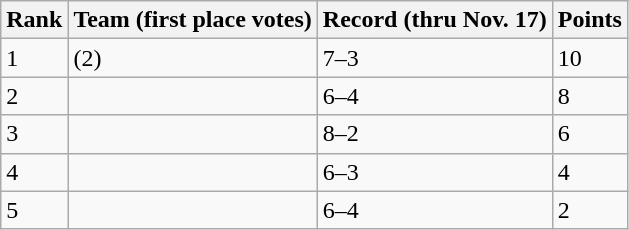<table class="wikitable">
<tr>
<th>Rank</th>
<th>Team (first place votes)</th>
<th>Record (thru Nov. 17)</th>
<th>Points</th>
</tr>
<tr>
<td>1</td>
<td> (2)</td>
<td>7–3</td>
<td>10</td>
</tr>
<tr>
<td>2</td>
<td></td>
<td>6–4</td>
<td>8</td>
</tr>
<tr>
<td>3</td>
<td></td>
<td>8–2</td>
<td>6</td>
</tr>
<tr>
<td>4</td>
<td></td>
<td>6–3</td>
<td>4</td>
</tr>
<tr>
<td>5</td>
<td></td>
<td>6–4</td>
<td>2</td>
</tr>
</table>
